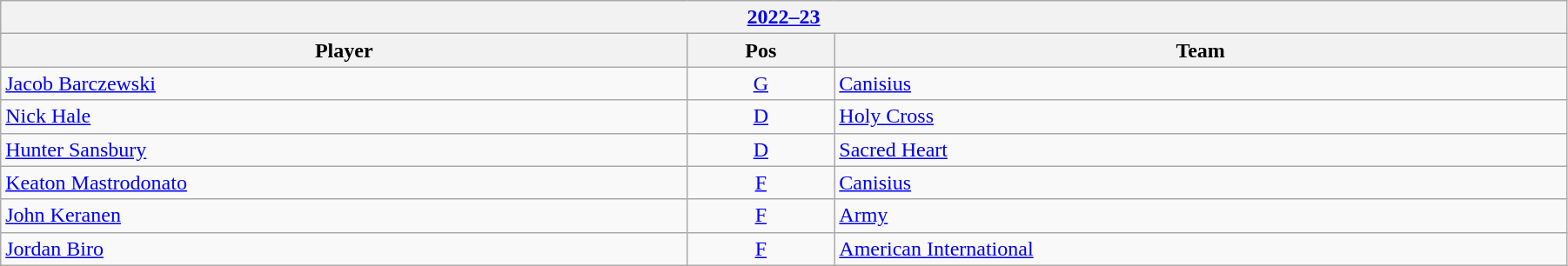<table class="wikitable" width=95%>
<tr>
<th colspan=3><a href='#'>2022–23</a></th>
</tr>
<tr>
<th>Player</th>
<th>Pos</th>
<th>Team</th>
</tr>
<tr>
<td><a href='#'>Jacob Barczewski</a></td>
<td style="text-align:center;"><a href='#'>G</a></td>
<td><a href='#'>Canisius</a></td>
</tr>
<tr>
<td><a href='#'>Nick Hale</a></td>
<td style="text-align:center;"><a href='#'>D</a></td>
<td><a href='#'>Holy Cross</a></td>
</tr>
<tr>
<td><a href='#'>Hunter Sansbury</a></td>
<td style="text-align:center;"><a href='#'>D</a></td>
<td><a href='#'>Sacred Heart</a></td>
</tr>
<tr>
<td><a href='#'>Keaton Mastrodonato</a></td>
<td style="text-align:center;"><a href='#'>F</a></td>
<td><a href='#'>Canisius</a></td>
</tr>
<tr>
<td><a href='#'>John Keranen</a></td>
<td style="text-align:center;"><a href='#'>F</a></td>
<td><a href='#'>Army</a></td>
</tr>
<tr>
<td><a href='#'>Jordan Biro</a></td>
<td style="text-align:center;"><a href='#'>F</a></td>
<td><a href='#'>American International</a></td>
</tr>
</table>
